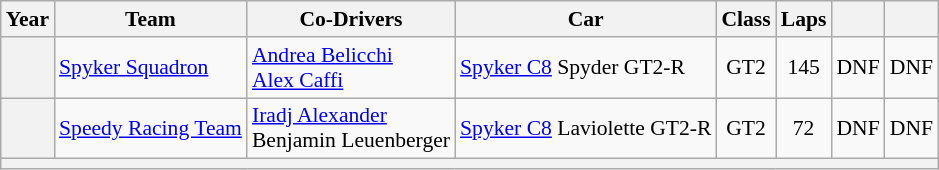<table class="wikitable" style="text-align:center; font-size:90%">
<tr>
<th>Year</th>
<th>Team</th>
<th>Co-Drivers</th>
<th>Car</th>
<th>Class</th>
<th>Laps</th>
<th></th>
<th></th>
</tr>
<tr>
<th></th>
<td align="left" nowrap> <a href='#'>Spyker Squadron</a></td>
<td align="left" nowrap> <a href='#'>Andrea Belicchi</a><br> <a href='#'>Alex Caffi</a></td>
<td align="left" nowrap><a href='#'>Spyker C8</a> Spyder GT2-R</td>
<td>GT2</td>
<td>145</td>
<td>DNF</td>
<td>DNF</td>
</tr>
<tr>
<th></th>
<td align="left" nowrap> <a href='#'>Speedy Racing Team</a></td>
<td align="left" nowrap> <a href='#'>Iradj Alexander</a><br> Benjamin Leuenberger</td>
<td align="left" nowrap><a href='#'>Spyker C8</a> Laviolette GT2-R</td>
<td>GT2</td>
<td>72</td>
<td>DNF</td>
<td>DNF</td>
</tr>
<tr>
<th colspan="8"></th>
</tr>
</table>
